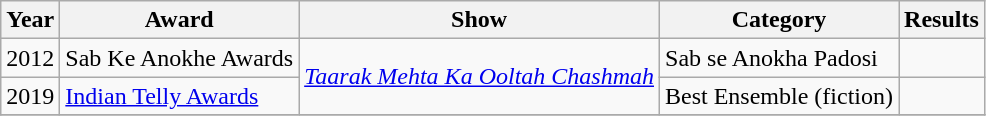<table class="wikitable sortable">
<tr>
<th>Year</th>
<th>Award</th>
<th>Show</th>
<th>Category</th>
<th>Results</th>
</tr>
<tr>
<td>2012</td>
<td>Sab Ke Anokhe Awards</td>
<td rowspan="2"><em><a href='#'>Taarak Mehta Ka Ooltah Chashmah</a></em></td>
<td>Sab se Anokha Padosi</td>
<td></td>
</tr>
<tr>
<td>2019</td>
<td><a href='#'>Indian Telly Awards</a></td>
<td>Best Ensemble (fiction)</td>
<td></td>
</tr>
<tr>
</tr>
</table>
